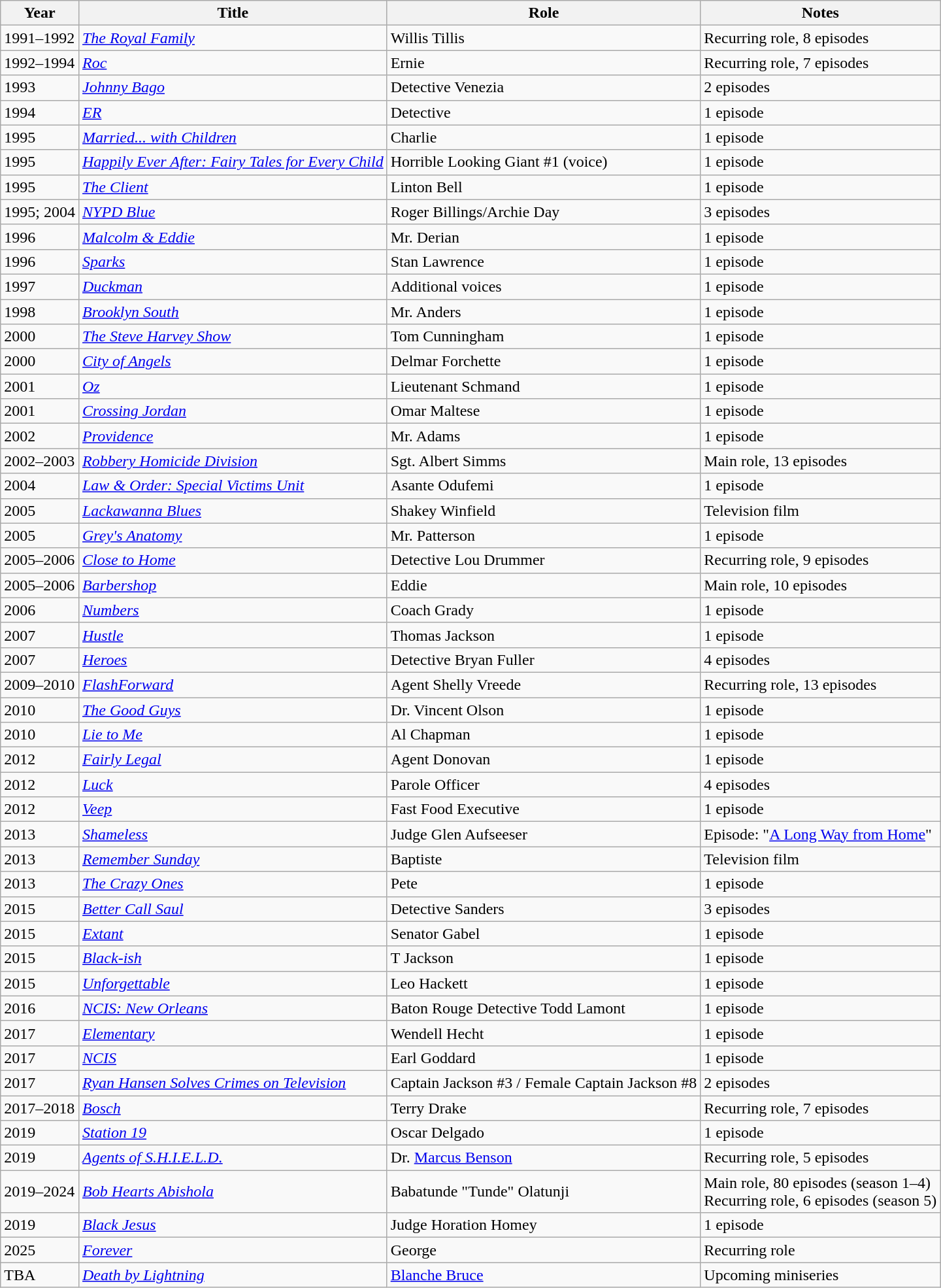<table class = "wikitable sortable">
<tr>
<th>Year</th>
<th>Title</th>
<th>Role</th>
<th>Notes</th>
</tr>
<tr>
<td>1991–1992</td>
<td><em><a href='#'>The Royal Family</a></em></td>
<td>Willis Tillis</td>
<td>Recurring role, 8 episodes</td>
</tr>
<tr>
<td>1992–1994</td>
<td><em><a href='#'>Roc</a></em></td>
<td>Ernie</td>
<td>Recurring role, 7 episodes</td>
</tr>
<tr>
<td>1993</td>
<td><em><a href='#'>Johnny Bago</a></em></td>
<td>Detective Venezia</td>
<td>2 episodes</td>
</tr>
<tr>
<td>1994</td>
<td><em><a href='#'>ER</a></em></td>
<td>Detective</td>
<td>1 episode</td>
</tr>
<tr>
<td>1995</td>
<td><em><a href='#'>Married... with Children</a></em></td>
<td>Charlie</td>
<td>1 episode</td>
</tr>
<tr>
<td>1995</td>
<td><em><a href='#'>Happily Ever After: Fairy Tales for Every Child</a></em></td>
<td>Horrible Looking Giant #1 (voice)</td>
<td>1 episode</td>
</tr>
<tr>
<td>1995</td>
<td><em><a href='#'>The Client</a></em></td>
<td>Linton Bell</td>
<td>1 episode</td>
</tr>
<tr>
<td>1995; 2004</td>
<td><em><a href='#'>NYPD Blue</a></em></td>
<td>Roger Billings/Archie Day</td>
<td>3 episodes</td>
</tr>
<tr>
<td>1996</td>
<td><em><a href='#'>Malcolm & Eddie</a></em></td>
<td>Mr. Derian</td>
<td>1 episode</td>
</tr>
<tr>
<td>1996</td>
<td><em><a href='#'>Sparks</a></em></td>
<td>Stan Lawrence</td>
<td>1 episode</td>
</tr>
<tr>
<td>1997</td>
<td><em><a href='#'>Duckman</a></em></td>
<td>Additional voices</td>
<td>1 episode</td>
</tr>
<tr>
<td>1998</td>
<td><em><a href='#'>Brooklyn South</a></em></td>
<td>Mr. Anders</td>
<td>1 episode</td>
</tr>
<tr>
<td>2000</td>
<td><em><a href='#'>The Steve Harvey Show</a></em></td>
<td>Tom Cunningham</td>
<td>1 episode</td>
</tr>
<tr>
<td>2000</td>
<td><em><a href='#'>City of Angels</a></em></td>
<td>Delmar Forchette</td>
<td>1 episode</td>
</tr>
<tr>
<td>2001</td>
<td><em><a href='#'>Oz</a></em></td>
<td>Lieutenant Schmand</td>
<td>1 episode</td>
</tr>
<tr>
<td>2001</td>
<td><em><a href='#'>Crossing Jordan</a></em></td>
<td>Omar Maltese</td>
<td>1 episode</td>
</tr>
<tr>
<td>2002</td>
<td><em><a href='#'>Providence</a></em></td>
<td>Mr. Adams</td>
<td>1 episode</td>
</tr>
<tr>
<td>2002–2003</td>
<td><em><a href='#'>Robbery Homicide Division</a></em></td>
<td>Sgt. Albert Simms</td>
<td>Main role, 13 episodes</td>
</tr>
<tr>
<td>2004</td>
<td><em><a href='#'>Law & Order: Special Victims Unit</a></em></td>
<td>Asante Odufemi</td>
<td>1 episode</td>
</tr>
<tr>
<td>2005</td>
<td><em><a href='#'>Lackawanna Blues</a></em></td>
<td>Shakey Winfield</td>
<td>Television film</td>
</tr>
<tr>
<td>2005</td>
<td><em><a href='#'>Grey's Anatomy</a></em></td>
<td>Mr. Patterson</td>
<td>1 episode</td>
</tr>
<tr>
<td>2005–2006</td>
<td><em><a href='#'>Close to Home</a></em></td>
<td>Detective Lou Drummer</td>
<td>Recurring role, 9 episodes</td>
</tr>
<tr>
<td>2005–2006</td>
<td><em><a href='#'>Barbershop</a></em></td>
<td>Eddie</td>
<td>Main role, 10 episodes</td>
</tr>
<tr>
<td>2006</td>
<td><em><a href='#'>Numbers</a></em></td>
<td>Coach Grady</td>
<td>1 episode</td>
</tr>
<tr>
<td>2007</td>
<td><em><a href='#'>Hustle</a></em></td>
<td>Thomas Jackson</td>
<td>1 episode</td>
</tr>
<tr>
<td>2007</td>
<td><em><a href='#'>Heroes</a></em></td>
<td>Detective Bryan Fuller</td>
<td>4 episodes</td>
</tr>
<tr>
<td>2009–2010</td>
<td><em><a href='#'>FlashForward</a></em></td>
<td>Agent Shelly Vreede</td>
<td>Recurring role, 13 episodes</td>
</tr>
<tr>
<td>2010</td>
<td><em><a href='#'>The Good Guys</a></em></td>
<td>Dr. Vincent Olson</td>
<td>1 episode</td>
</tr>
<tr>
<td>2010</td>
<td><em><a href='#'>Lie to Me</a></em></td>
<td>Al Chapman</td>
<td>1 episode</td>
</tr>
<tr>
<td>2012</td>
<td><em><a href='#'>Fairly Legal</a></em></td>
<td>Agent Donovan</td>
<td>1 episode</td>
</tr>
<tr>
<td>2012</td>
<td><em><a href='#'>Luck</a></em></td>
<td>Parole Officer</td>
<td>4 episodes</td>
</tr>
<tr>
<td>2012</td>
<td><em><a href='#'>Veep</a></em></td>
<td>Fast Food Executive</td>
<td>1 episode</td>
</tr>
<tr>
<td>2013</td>
<td><em><a href='#'>Shameless</a></em></td>
<td>Judge Glen Aufseeser</td>
<td>Episode: "<a href='#'>A Long Way from Home</a>"</td>
</tr>
<tr>
<td>2013</td>
<td><em><a href='#'>Remember Sunday</a></em></td>
<td>Baptiste</td>
<td>Television film</td>
</tr>
<tr>
<td>2013</td>
<td><em><a href='#'>The Crazy Ones</a></em></td>
<td>Pete</td>
<td>1 episode</td>
</tr>
<tr>
<td>2015</td>
<td><em><a href='#'>Better Call Saul</a></em></td>
<td>Detective Sanders</td>
<td>3 episodes</td>
</tr>
<tr>
<td>2015</td>
<td><em><a href='#'>Extant</a></em></td>
<td>Senator Gabel</td>
<td>1 episode</td>
</tr>
<tr>
<td>2015</td>
<td><em><a href='#'>Black-ish</a></em></td>
<td>T Jackson</td>
<td>1 episode</td>
</tr>
<tr>
<td>2015</td>
<td><em><a href='#'>Unforgettable</a></em></td>
<td>Leo Hackett</td>
<td>1 episode</td>
</tr>
<tr>
<td>2016</td>
<td><em><a href='#'>NCIS: New Orleans</a></em></td>
<td>Baton Rouge Detective Todd Lamont</td>
<td>1 episode</td>
</tr>
<tr>
<td>2017</td>
<td><em><a href='#'>Elementary</a></em></td>
<td>Wendell Hecht</td>
<td>1 episode</td>
</tr>
<tr>
<td>2017</td>
<td><em><a href='#'>NCIS</a></em></td>
<td>Earl Goddard</td>
<td>1 episode</td>
</tr>
<tr>
<td>2017</td>
<td><em><a href='#'>Ryan Hansen Solves Crimes on Television</a></em></td>
<td>Captain Jackson #3 / Female Captain Jackson #8</td>
<td>2 episodes</td>
</tr>
<tr>
<td>2017–2018</td>
<td><em><a href='#'>Bosch</a></em></td>
<td>Terry Drake</td>
<td>Recurring role, 7 episodes</td>
</tr>
<tr>
<td>2019</td>
<td><em><a href='#'>Station 19</a></em></td>
<td>Oscar Delgado</td>
<td>1 episode</td>
</tr>
<tr>
<td>2019</td>
<td><em><a href='#'>Agents of S.H.I.E.L.D.</a></em></td>
<td>Dr. <a href='#'>Marcus Benson</a></td>
<td>Recurring role, 5 episodes</td>
</tr>
<tr>
<td>2019–2024</td>
<td><em><a href='#'>Bob Hearts Abishola</a></em></td>
<td>Babatunde "Tunde" Olatunji</td>
<td>Main role, 80 episodes (season 1–4) <br> Recurring role, 6 episodes (season 5)</td>
</tr>
<tr>
<td>2019</td>
<td><em><a href='#'>Black Jesus</a></em></td>
<td>Judge Horation Homey</td>
<td>1 episode</td>
</tr>
<tr>
<td>2025</td>
<td><em><a href='#'>Forever</a></em></td>
<td>George</td>
<td>Recurring role</td>
</tr>
<tr>
<td>TBA</td>
<td><em><a href='#'>Death by Lightning</a></em></td>
<td><a href='#'>Blanche Bruce</a></td>
<td>Upcoming miniseries</td>
</tr>
</table>
